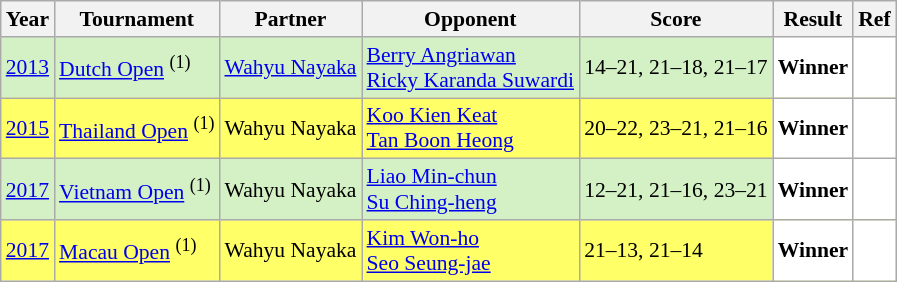<table class="sortable wikitable" style="font-size: 90%">
<tr>
<th>Year</th>
<th>Tournament</th>
<th>Partner</th>
<th>Opponent</th>
<th>Score</th>
<th>Result</th>
<th>Ref</th>
</tr>
<tr style="background:#D4F1C5">
<td align="center"><a href='#'>2013</a></td>
<td align="left"><a href='#'>Dutch Open</a> <sup>(1)</sup></td>
<td align="left"> <a href='#'>Wahyu Nayaka</a></td>
<td align="left"> <a href='#'>Berry Angriawan</a> <br>  <a href='#'>Ricky Karanda Suwardi</a></td>
<td align="left">14–21, 21–18, 21–17</td>
<td style="text-align:left; background:white"> <strong>Winner</strong></td>
<td style="text-align:center; background:white"></td>
</tr>
<tr style="background:#FFFF67">
<td align="center"><a href='#'>2015</a></td>
<td align="left"><a href='#'>Thailand Open</a> <sup>(1)</sup></td>
<td align="left"> Wahyu Nayaka</td>
<td align="left"> <a href='#'>Koo Kien Keat</a> <br>  <a href='#'>Tan Boon Heong</a></td>
<td align="left">20–22, 23–21, 21–16</td>
<td style="text-align:left; background:white"> <strong>Winner</strong></td>
<td style="text-align:center; background:white"></td>
</tr>
<tr style="background:#D4F1C5">
<td align="center"><a href='#'>2017</a></td>
<td align="left"><a href='#'>Vietnam Open</a> <sup>(1)</sup></td>
<td align="left"> Wahyu Nayaka</td>
<td align="left"> <a href='#'>Liao Min-chun</a> <br>  <a href='#'>Su Ching-heng</a></td>
<td align="left">12–21, 21–16, 23–21</td>
<td style="text-align:left; background:white"> <strong>Winner</strong></td>
<td style="text-align:center; background:white"></td>
</tr>
<tr style="background:#FFFF67">
<td align="center"><a href='#'>2017</a></td>
<td align="left"><a href='#'>Macau Open</a> <sup>(1)</sup></td>
<td align="left"> Wahyu Nayaka</td>
<td align="left"> <a href='#'>Kim Won-ho</a> <br>  <a href='#'>Seo Seung-jae</a></td>
<td align="left">21–13, 21–14</td>
<td style="text-align:left; background:white"> <strong>Winner</strong></td>
<td style="text-align:center; background:white"></td>
</tr>
</table>
